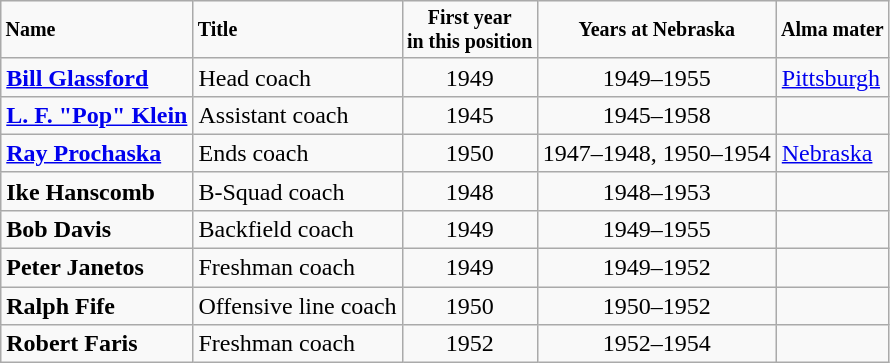<table class="wikitable">
<tr style="font-size:smaller">
<td><strong>Name</strong></td>
<td><strong>Title</strong></td>
<td align="center"><strong>First year<br>in this position</strong></td>
<td align="center"><strong>Years at Nebraska</strong></td>
<td><strong>Alma mater</strong></td>
</tr>
<tr>
<td><strong><a href='#'>Bill Glassford</a></strong></td>
<td>Head coach</td>
<td align="center">1949</td>
<td align="center">1949–1955</td>
<td><a href='#'>Pittsburgh</a></td>
</tr>
<tr>
<td><strong><a href='#'>L. F. "Pop" Klein</a></strong></td>
<td>Assistant coach</td>
<td align="center">1945</td>
<td align="center">1945–1958</td>
<td></td>
</tr>
<tr>
<td><strong><a href='#'>Ray Prochaska</a></strong></td>
<td>Ends coach</td>
<td align="center">1950</td>
<td align="center">1947–1948, 1950–1954</td>
<td><a href='#'>Nebraska</a></td>
</tr>
<tr>
<td><strong>Ike Hanscomb</strong></td>
<td>B-Squad coach</td>
<td align="center">1948</td>
<td align="center">1948–1953</td>
<td></td>
</tr>
<tr>
<td><strong>Bob Davis</strong></td>
<td>Backfield coach</td>
<td align="center">1949</td>
<td align="center">1949–1955</td>
<td></td>
</tr>
<tr>
<td><strong>Peter Janetos</strong></td>
<td>Freshman coach</td>
<td align="center">1949</td>
<td align="center">1949–1952</td>
<td></td>
</tr>
<tr>
<td><strong>Ralph Fife</strong></td>
<td>Offensive line coach</td>
<td align="center">1950</td>
<td align="center">1950–1952</td>
<td></td>
</tr>
<tr>
<td><strong>Robert Faris</strong></td>
<td>Freshman coach</td>
<td align="center">1952</td>
<td align="center">1952–1954</td>
<td></td>
</tr>
</table>
